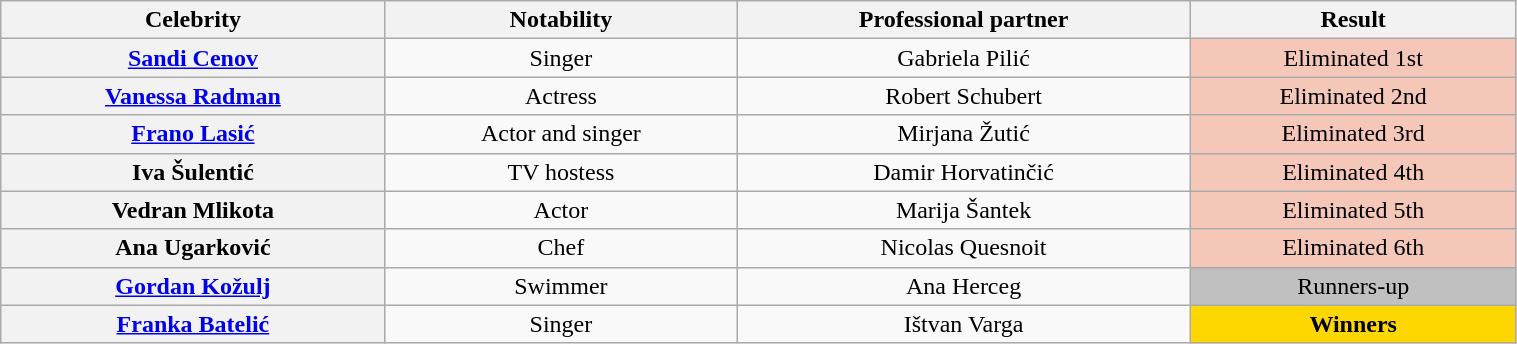<table class="wikitable sortable" style="text-align:center; width:80%">
<tr>
<th scope="col">Celebrity</th>
<th scope="col" class="unsortable">Notability</th>
<th scope="col">Professional partner</th>
<th scope="col">Result</th>
</tr>
<tr>
<th scope="row"><a href='#'>Sandi Cenov</a></th>
<td>Singer</td>
<td>Gabriela Pilić</td>
<td bgcolor="f4c7b8">Eliminated 1st</td>
</tr>
<tr>
<th scope="row"><a href='#'>Vanessa Radman</a></th>
<td>Actress</td>
<td>Robert Schubert</td>
<td bgcolor="f4c7b8">Eliminated 2nd</td>
</tr>
<tr>
<th scope="row"><a href='#'>Frano Lasić</a></th>
<td>Actor and singer</td>
<td>Mirjana Žutić</td>
<td bgcolor="f4c7b8">Eliminated 3rd</td>
</tr>
<tr>
<th scope="row">Iva Šulentić</th>
<td>TV hostess</td>
<td>Damir Horvatinčić</td>
<td bgcolor="f4c7b8">Eliminated 4th</td>
</tr>
<tr>
<th scope="row">Vedran Mlikota</th>
<td>Actor</td>
<td>Marija Šantek</td>
<td bgcolor="f4c7b8">Eliminated 5th</td>
</tr>
<tr>
<th scope="row">Ana Ugarković</th>
<td>Chef</td>
<td>Nicolas Quesnoit</td>
<td bgcolor="f4c7b8">Eliminated 6th</td>
</tr>
<tr>
<th scope="row"><a href='#'>Gordan Kožulj</a></th>
<td>Swimmer</td>
<td>Ana Herceg</td>
<td bgcolor="silver">Runners-up</td>
</tr>
<tr>
<th scope="row"><a href='#'>Franka Batelić</a></th>
<td>Singer</td>
<td>Ištvan Varga</td>
<td bgcolor="gold"><strong>Winners</strong></td>
</tr>
</table>
